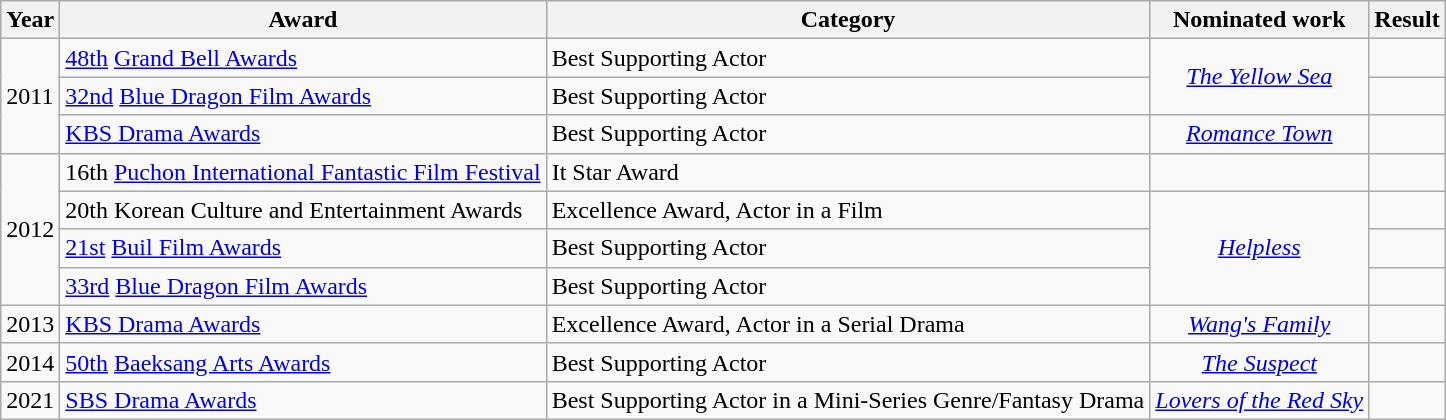<table class="wikitable">
<tr>
<th>Year</th>
<th>Award</th>
<th>Category</th>
<th>Nominated work</th>
<th>Result</th>
</tr>
<tr>
<td rowspan=3>2011</td>
<td><a href='#'>48th</a> <a href='#'>Grand Bell Awards</a></td>
<td>Best Supporting Actor</td>
<td rowspan=2 style="text-align: center;"><em><a href='#'>The Yellow Sea</a></em></td>
<td></td>
</tr>
<tr>
<td><a href='#'>32nd</a> <a href='#'>Blue Dragon Film Awards</a></td>
<td>Best Supporting Actor</td>
<td></td>
</tr>
<tr>
<td><a href='#'>KBS Drama Awards</a></td>
<td>Best Supporting Actor</td>
<td style="text-align: center;"><em><a href='#'>Romance Town</a></em></td>
<td></td>
</tr>
<tr>
<td rowspan=4>2012</td>
<td>16th <a href='#'>Puchon International Fantastic Film Festival</a></td>
<td>It Star Award</td>
<td></td>
<td></td>
</tr>
<tr>
<td>20th Korean Culture and Entertainment Awards</td>
<td>Excellence Award, Actor in a Film</td>
<td rowspan=3 style="text-align: center;"><em><a href='#'>Helpless</a></em></td>
<td></td>
</tr>
<tr>
<td><a href='#'>21st</a> <a href='#'>Buil Film Awards</a></td>
<td>Best Supporting Actor</td>
<td></td>
</tr>
<tr>
<td><a href='#'>33rd</a> <a href='#'>Blue Dragon Film Awards</a></td>
<td>Best Supporting Actor</td>
<td></td>
</tr>
<tr>
<td>2013</td>
<td><a href='#'>KBS Drama Awards</a></td>
<td>Excellence Award, Actor in a Serial Drama</td>
<td style="text-align: center;"><em><a href='#'>Wang's Family</a></em></td>
<td></td>
</tr>
<tr>
<td>2014</td>
<td><a href='#'>50th</a> <a href='#'>Baeksang Arts Awards</a></td>
<td>Best Supporting Actor</td>
<td style="text-align: center;"><em><a href='#'>The Suspect</a></em></td>
<td></td>
</tr>
<tr>
<td>2021</td>
<td><a href='#'>SBS Drama Awards</a></td>
<td>Best Supporting Actor in a Mini-Series Genre/Fantasy Drama</td>
<td><em><a href='#'>Lovers of the Red Sky</a></em></td>
<td></td>
</tr>
</table>
